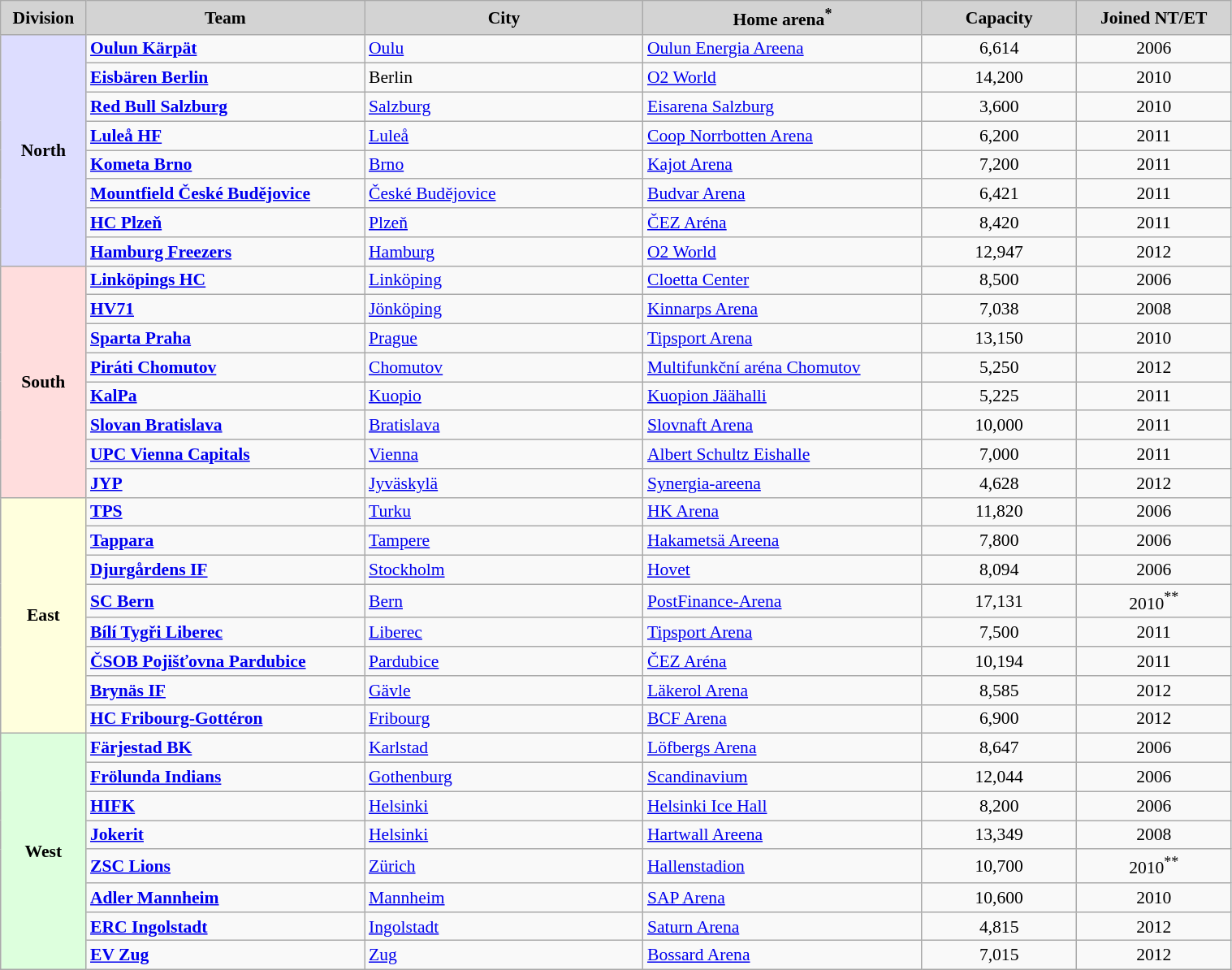<table class="wikitable" style="font-size:90%; width:80%; text-align:left">
<tr>
<th style="background:lightgrey;width:5%">Division</th>
<th style="background:lightgrey;width:18%">Team</th>
<th style="background:lightgrey;width:18%">City</th>
<th style="background:lightgrey;width:18%">Home arena<sup>*</sup></th>
<th style="background:lightgrey;width:10%">Capacity</th>
<th style="background:lightgrey;width:10%">Joined NT/ET</th>
</tr>
<tr>
<th style="background-color:#DDDDFF" rowspan=8>North</th>
<td><strong><a href='#'>Oulun Kärpät</a></strong></td>
<td> <a href='#'>Oulu</a></td>
<td><a href='#'>Oulun Energia Areena</a></td>
<td align=center>6,614</td>
<td align=center>2006</td>
</tr>
<tr>
<td><strong><a href='#'>Eisbären Berlin</a></strong></td>
<td> Berlin</td>
<td><a href='#'>O2 World</a></td>
<td align=center>14,200</td>
<td align=center>2010</td>
</tr>
<tr>
<td><strong><a href='#'>Red Bull Salzburg</a></strong></td>
<td> <a href='#'>Salzburg</a></td>
<td><a href='#'>Eisarena Salzburg</a></td>
<td align=center>3,600</td>
<td align=center>2010</td>
</tr>
<tr>
<td><strong><a href='#'>Luleå HF</a></strong></td>
<td> <a href='#'>Luleå</a></td>
<td><a href='#'>Coop Norrbotten Arena</a></td>
<td align=center>6,200</td>
<td align=center>2011</td>
</tr>
<tr>
<td><strong><a href='#'>Kometa Brno</a></strong></td>
<td> <a href='#'>Brno</a></td>
<td><a href='#'>Kajot Arena</a></td>
<td align=center>7,200</td>
<td align=center>2011</td>
</tr>
<tr>
<td><strong><a href='#'>Mountfield České Budějovice</a></strong></td>
<td> <a href='#'>České Budějovice</a></td>
<td><a href='#'>Budvar Arena</a></td>
<td align=center>6,421</td>
<td align=center>2011</td>
</tr>
<tr>
<td><strong><a href='#'>HC Plzeň</a></strong></td>
<td> <a href='#'>Plzeň</a></td>
<td><a href='#'>ČEZ Aréna</a></td>
<td align=center>8,420</td>
<td align=center>2011</td>
</tr>
<tr>
<td><strong><a href='#'>Hamburg Freezers</a></strong></td>
<td> <a href='#'>Hamburg</a></td>
<td><a href='#'>O2 World</a></td>
<td align=center>12,947</td>
<td align=center>2012</td>
</tr>
<tr>
<th style="background-color:#FFDDDD" rowspan=8>South</th>
<td><strong><a href='#'>Linköpings HC</a></strong></td>
<td> <a href='#'>Linköping</a></td>
<td><a href='#'>Cloetta Center</a></td>
<td align=center>8,500</td>
<td align=center>2006</td>
</tr>
<tr>
<td><strong><a href='#'>HV71</a></strong></td>
<td> <a href='#'>Jönköping</a></td>
<td><a href='#'>Kinnarps Arena</a></td>
<td align=center>7,038</td>
<td align=center>2008</td>
</tr>
<tr>
<td><strong><a href='#'>Sparta Praha</a></strong></td>
<td> <a href='#'>Prague</a></td>
<td><a href='#'>Tipsport Arena</a></td>
<td align=center>13,150</td>
<td align=center>2010</td>
</tr>
<tr>
<td><strong><a href='#'>Piráti Chomutov</a></strong></td>
<td> <a href='#'>Chomutov</a></td>
<td><a href='#'>Multifunkční aréna Chomutov</a></td>
<td align=center>5,250</td>
<td align=center>2012</td>
</tr>
<tr>
<td><strong><a href='#'>KalPa</a></strong></td>
<td> <a href='#'>Kuopio</a></td>
<td><a href='#'>Kuopion Jäähalli</a></td>
<td align=center>5,225</td>
<td align=center>2011</td>
</tr>
<tr>
<td><strong><a href='#'>Slovan Bratislava</a></strong></td>
<td> <a href='#'>Bratislava</a></td>
<td><a href='#'>Slovnaft Arena</a></td>
<td align=center>10,000</td>
<td align=center>2011</td>
</tr>
<tr>
<td><strong><a href='#'>UPC Vienna Capitals</a></strong></td>
<td> <a href='#'>Vienna</a></td>
<td><a href='#'>Albert Schultz Eishalle</a></td>
<td align=center>7,000</td>
<td align=center>2011</td>
</tr>
<tr>
<td><strong><a href='#'>JYP</a></strong></td>
<td> <a href='#'>Jyväskylä</a></td>
<td><a href='#'>Synergia-areena</a></td>
<td align=center>4,628</td>
<td align=center>2012</td>
</tr>
<tr>
<th style="background-color:#FFFFDD" rowspan=8>East</th>
<td><strong><a href='#'>TPS</a></strong></td>
<td> <a href='#'>Turku</a></td>
<td><a href='#'>HK Arena</a></td>
<td align=center>11,820</td>
<td align=center>2006</td>
</tr>
<tr>
<td><strong><a href='#'>Tappara</a></strong></td>
<td> <a href='#'>Tampere</a></td>
<td><a href='#'>Hakametsä Areena</a></td>
<td align=center>7,800</td>
<td align=center>2006</td>
</tr>
<tr>
<td><strong><a href='#'>Djurgårdens IF</a></strong></td>
<td> <a href='#'>Stockholm</a></td>
<td><a href='#'>Hovet</a></td>
<td align=center>8,094</td>
<td align=center>2006</td>
</tr>
<tr>
<td><strong><a href='#'>SC Bern</a></strong></td>
<td> <a href='#'>Bern</a></td>
<td><a href='#'>PostFinance-Arena</a></td>
<td align=center>17,131</td>
<td align=center>2010<sup>**</sup></td>
</tr>
<tr>
<td><strong><a href='#'>Bílí Tygři Liberec</a></strong></td>
<td> <a href='#'>Liberec</a></td>
<td><a href='#'>Tipsport Arena</a></td>
<td align=center>7,500</td>
<td align=center>2011</td>
</tr>
<tr>
<td><strong><a href='#'>ČSOB Pojišťovna Pardubice</a></strong></td>
<td> <a href='#'>Pardubice</a></td>
<td><a href='#'>ČEZ Aréna</a></td>
<td align=center>10,194</td>
<td align=center>2011</td>
</tr>
<tr>
<td><strong><a href='#'>Brynäs IF</a></strong></td>
<td> <a href='#'>Gävle</a></td>
<td><a href='#'>Läkerol Arena</a></td>
<td align=center>8,585</td>
<td align=center>2012</td>
</tr>
<tr>
<td><strong><a href='#'>HC Fribourg-Gottéron</a></strong></td>
<td> <a href='#'>Fribourg</a></td>
<td><a href='#'>BCF Arena</a></td>
<td align=center>6,900</td>
<td align=center>2012</td>
</tr>
<tr>
<th style="background-color:#DDFFDD" rowspan=8>West</th>
<td><strong><a href='#'>Färjestad BK</a></strong></td>
<td> <a href='#'>Karlstad</a></td>
<td><a href='#'>Löfbergs Arena</a></td>
<td align=center>8,647</td>
<td align=center>2006</td>
</tr>
<tr>
<td><strong><a href='#'>Frölunda Indians</a></strong></td>
<td> <a href='#'>Gothenburg</a></td>
<td><a href='#'>Scandinavium</a></td>
<td align=center>12,044</td>
<td align=center>2006</td>
</tr>
<tr>
<td><strong><a href='#'>HIFK</a></strong></td>
<td> <a href='#'>Helsinki</a></td>
<td><a href='#'>Helsinki Ice Hall</a></td>
<td align=center>8,200</td>
<td align=center>2006</td>
</tr>
<tr>
<td><strong><a href='#'>Jokerit</a></strong></td>
<td> <a href='#'>Helsinki</a></td>
<td><a href='#'>Hartwall Areena</a></td>
<td align=center>13,349</td>
<td align=center>2008</td>
</tr>
<tr>
<td><strong><a href='#'>ZSC Lions</a></strong></td>
<td> <a href='#'>Zürich</a></td>
<td><a href='#'>Hallenstadion</a></td>
<td align=center>10,700</td>
<td align=center>2010<sup>**</sup></td>
</tr>
<tr>
<td><strong><a href='#'>Adler Mannheim</a></strong></td>
<td> <a href='#'>Mannheim</a></td>
<td><a href='#'>SAP Arena</a></td>
<td align=center>10,600</td>
<td align=center>2010</td>
</tr>
<tr>
<td><strong><a href='#'>ERC Ingolstadt</a></strong></td>
<td> <a href='#'>Ingolstadt</a></td>
<td><a href='#'>Saturn Arena</a></td>
<td align=center>4,815</td>
<td align=center>2012</td>
</tr>
<tr>
<td><strong><a href='#'>EV Zug</a></strong></td>
<td> <a href='#'>Zug</a></td>
<td><a href='#'>Bossard Arena</a></td>
<td align=center>7,015</td>
<td align=center>2012</td>
</tr>
</table>
